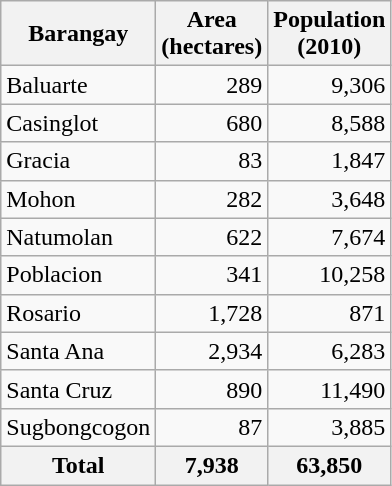<table class="wikitable sortable" style="text-align: right;">
<tr>
<th>Barangay</th>
<th>Area<br>(hectares)</th>
<th>Population<br>(2010)</th>
</tr>
<tr>
<td align=left>Baluarte</td>
<td>289</td>
<td>9,306</td>
</tr>
<tr>
<td align=left>Casinglot</td>
<td>680</td>
<td>8,588</td>
</tr>
<tr>
<td align=left>Gracia</td>
<td>83</td>
<td>1,847</td>
</tr>
<tr>
<td align=left>Mohon</td>
<td>282</td>
<td>3,648</td>
</tr>
<tr>
<td align=left>Natumolan</td>
<td>622</td>
<td>7,674</td>
</tr>
<tr>
<td align=left>Poblacion</td>
<td>341</td>
<td>10,258</td>
</tr>
<tr>
<td align=left>Rosario</td>
<td>1,728</td>
<td>871</td>
</tr>
<tr>
<td align=left>Santa Ana</td>
<td>2,934</td>
<td>6,283</td>
</tr>
<tr>
<td align=left>Santa Cruz</td>
<td>890</td>
<td>11,490</td>
</tr>
<tr>
<td align=left>Sugbongcogon</td>
<td>87</td>
<td>3,885</td>
</tr>
<tr>
<th>Total</th>
<th>7,938</th>
<th>63,850</th>
</tr>
</table>
